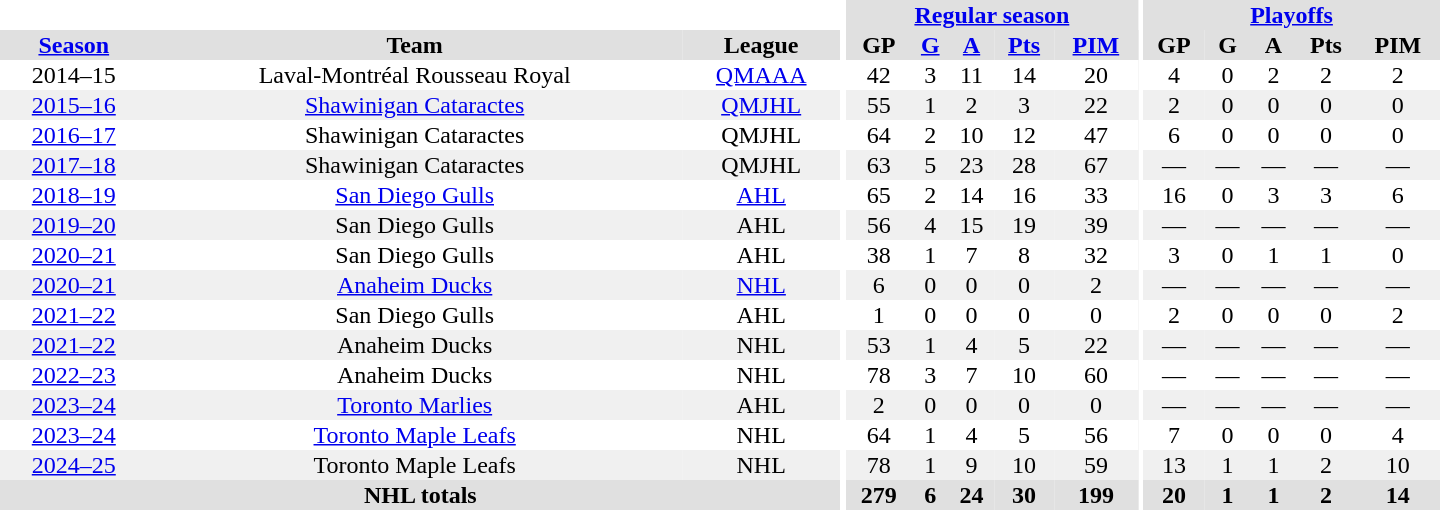<table border="0" cellpadding="1" cellspacing="0" style="text-align:center; width:60em">
<tr bgcolor="#e0e0e0">
<th colspan="3" bgcolor="#ffffff"></th>
<th rowspan="99" bgcolor="#ffffff"></th>
<th colspan="5"><a href='#'>Regular season</a></th>
<th rowspan="99" bgcolor="#ffffff"></th>
<th colspan="5"><a href='#'>Playoffs</a></th>
</tr>
<tr bgcolor="#e0e0e0">
<th><a href='#'>Season</a></th>
<th>Team</th>
<th>League</th>
<th>GP</th>
<th><a href='#'>G</a></th>
<th><a href='#'>A</a></th>
<th><a href='#'>Pts</a></th>
<th><a href='#'>PIM</a></th>
<th>GP</th>
<th>G</th>
<th>A</th>
<th>Pts</th>
<th>PIM</th>
</tr>
<tr>
<td>2014–15</td>
<td>Laval-Montréal Rousseau Royal</td>
<td><a href='#'>QMAAA</a></td>
<td>42</td>
<td>3</td>
<td>11</td>
<td>14</td>
<td>20</td>
<td>4</td>
<td>0</td>
<td>2</td>
<td>2</td>
<td>2</td>
</tr>
<tr bgcolor="#f0f0f0">
<td><a href='#'>2015–16</a></td>
<td><a href='#'>Shawinigan Cataractes</a></td>
<td><a href='#'>QMJHL</a></td>
<td>55</td>
<td>1</td>
<td>2</td>
<td>3</td>
<td>22</td>
<td>2</td>
<td>0</td>
<td>0</td>
<td>0</td>
<td>0</td>
</tr>
<tr>
<td><a href='#'>2016–17</a></td>
<td>Shawinigan Cataractes</td>
<td>QMJHL</td>
<td>64</td>
<td>2</td>
<td>10</td>
<td>12</td>
<td>47</td>
<td>6</td>
<td>0</td>
<td>0</td>
<td>0</td>
<td>0</td>
</tr>
<tr bgcolor="#f0f0f0">
<td><a href='#'>2017–18</a></td>
<td>Shawinigan Cataractes</td>
<td>QMJHL</td>
<td>63</td>
<td>5</td>
<td>23</td>
<td>28</td>
<td>67</td>
<td>—</td>
<td>—</td>
<td>—</td>
<td>—</td>
<td>—</td>
</tr>
<tr>
<td><a href='#'>2018–19</a></td>
<td><a href='#'>San Diego Gulls</a></td>
<td><a href='#'>AHL</a></td>
<td>65</td>
<td>2</td>
<td>14</td>
<td>16</td>
<td>33</td>
<td>16</td>
<td>0</td>
<td>3</td>
<td>3</td>
<td>6</td>
</tr>
<tr bgcolor="#f0f0f0">
<td><a href='#'>2019–20</a></td>
<td>San Diego Gulls</td>
<td>AHL</td>
<td>56</td>
<td>4</td>
<td>15</td>
<td>19</td>
<td>39</td>
<td>—</td>
<td>—</td>
<td>—</td>
<td>—</td>
<td>—</td>
</tr>
<tr>
<td><a href='#'>2020–21</a></td>
<td>San Diego Gulls</td>
<td>AHL</td>
<td>38</td>
<td>1</td>
<td>7</td>
<td>8</td>
<td>32</td>
<td>3</td>
<td>0</td>
<td>1</td>
<td>1</td>
<td>0</td>
</tr>
<tr bgcolor="#f0f0f0">
<td><a href='#'>2020–21</a></td>
<td><a href='#'>Anaheim Ducks</a></td>
<td><a href='#'>NHL</a></td>
<td>6</td>
<td>0</td>
<td>0</td>
<td>0</td>
<td>2</td>
<td>—</td>
<td>—</td>
<td>—</td>
<td>—</td>
<td>—</td>
</tr>
<tr>
<td><a href='#'>2021–22</a></td>
<td>San Diego Gulls</td>
<td>AHL</td>
<td>1</td>
<td>0</td>
<td>0</td>
<td>0</td>
<td>0</td>
<td>2</td>
<td>0</td>
<td>0</td>
<td>0</td>
<td>2</td>
</tr>
<tr bgcolor="#f0f0f0">
<td><a href='#'>2021–22</a></td>
<td>Anaheim Ducks</td>
<td>NHL</td>
<td>53</td>
<td>1</td>
<td>4</td>
<td>5</td>
<td>22</td>
<td>—</td>
<td>—</td>
<td>—</td>
<td>—</td>
<td>—</td>
</tr>
<tr>
<td><a href='#'>2022–23</a></td>
<td>Anaheim Ducks</td>
<td>NHL</td>
<td>78</td>
<td>3</td>
<td>7</td>
<td>10</td>
<td>60</td>
<td>—</td>
<td>—</td>
<td>—</td>
<td>—</td>
<td>—</td>
</tr>
<tr bgcolor="#f0f0f0">
<td><a href='#'>2023–24</a></td>
<td><a href='#'>Toronto Marlies</a></td>
<td>AHL</td>
<td>2</td>
<td>0</td>
<td>0</td>
<td>0</td>
<td>0</td>
<td>—</td>
<td>—</td>
<td>—</td>
<td>—</td>
<td>—</td>
</tr>
<tr>
<td><a href='#'>2023–24</a></td>
<td><a href='#'>Toronto Maple Leafs</a></td>
<td>NHL</td>
<td>64</td>
<td>1</td>
<td>4</td>
<td>5</td>
<td>56</td>
<td>7</td>
<td>0</td>
<td>0</td>
<td>0</td>
<td>4</td>
</tr>
<tr bgcolor="#f0f0f0">
<td><a href='#'>2024–25</a></td>
<td>Toronto Maple Leafs</td>
<td>NHL</td>
<td>78</td>
<td>1</td>
<td>9</td>
<td>10</td>
<td>59</td>
<td>13</td>
<td>1</td>
<td>1</td>
<td>2</td>
<td>10</td>
</tr>
<tr bgcolor="#e0e0e0">
<th colspan="3">NHL totals</th>
<th>279</th>
<th>6</th>
<th>24</th>
<th>30</th>
<th>199</th>
<th>20</th>
<th>1</th>
<th>1</th>
<th>2</th>
<th>14</th>
</tr>
</table>
